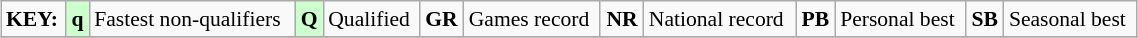<table class="wikitable" style="margin:0.5em auto; font-size:90%;position:relative;" width=60%>
<tr>
<td><strong>KEY:</strong></td>
<td bgcolor=ccffcc align=center><strong>q</strong></td>
<td>Fastest non-qualifiers</td>
<td bgcolor=ccffcc align=center><strong>Q</strong></td>
<td>Qualified</td>
<td align=center><strong>GR</strong></td>
<td>Games record</td>
<td align=center><strong>NR</strong></td>
<td>National record</td>
<td align=center><strong>PB</strong></td>
<td>Personal best</td>
<td align=center><strong>SB</strong></td>
<td>Seasonal best</td>
</tr>
<tr>
</tr>
</table>
